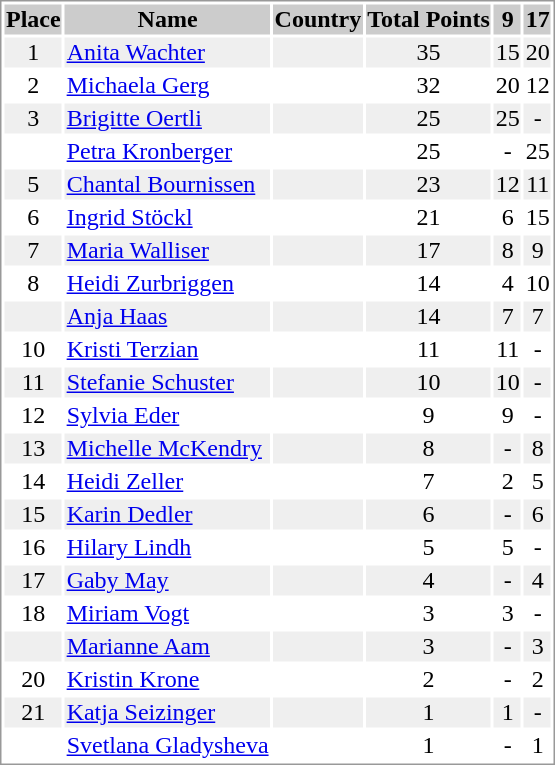<table border="0" style="border: 1px solid #999; background-color:#FFFFFF; text-align:center">
<tr align="center" bgcolor="#CCCCCC">
<th>Place</th>
<th>Name</th>
<th>Country</th>
<th>Total Points</th>
<th>9</th>
<th>17</th>
</tr>
<tr bgcolor="#EFEFEF">
<td>1</td>
<td align="left"><a href='#'>Anita Wachter</a></td>
<td align="left"></td>
<td>35</td>
<td>15</td>
<td>20</td>
</tr>
<tr>
<td>2</td>
<td align="left"><a href='#'>Michaela Gerg</a></td>
<td align="left"></td>
<td>32</td>
<td>20</td>
<td>12</td>
</tr>
<tr bgcolor="#EFEFEF">
<td>3</td>
<td align="left"><a href='#'>Brigitte Oertli</a></td>
<td align="left"></td>
<td>25</td>
<td>25</td>
<td>-</td>
</tr>
<tr>
<td></td>
<td align="left"><a href='#'>Petra Kronberger</a></td>
<td align="left"></td>
<td>25</td>
<td>-</td>
<td>25</td>
</tr>
<tr bgcolor="#EFEFEF">
<td>5</td>
<td align="left"><a href='#'>Chantal Bournissen</a></td>
<td align="left"></td>
<td>23</td>
<td>12</td>
<td>11</td>
</tr>
<tr>
<td>6</td>
<td align="left"><a href='#'>Ingrid Stöckl</a></td>
<td align="left"></td>
<td>21</td>
<td>6</td>
<td>15</td>
</tr>
<tr bgcolor="#EFEFEF">
<td>7</td>
<td align="left"><a href='#'>Maria Walliser</a></td>
<td align="left"></td>
<td>17</td>
<td>8</td>
<td>9</td>
</tr>
<tr>
<td>8</td>
<td align="left"><a href='#'>Heidi Zurbriggen</a></td>
<td align="left"></td>
<td>14</td>
<td>4</td>
<td>10</td>
</tr>
<tr bgcolor="#EFEFEF">
<td></td>
<td align="left"><a href='#'>Anja Haas</a></td>
<td align="left"></td>
<td>14</td>
<td>7</td>
<td>7</td>
</tr>
<tr>
<td>10</td>
<td align="left"><a href='#'>Kristi Terzian</a></td>
<td align="left"></td>
<td>11</td>
<td>11</td>
<td>-</td>
</tr>
<tr bgcolor="#EFEFEF">
<td>11</td>
<td align="left"><a href='#'>Stefanie Schuster</a></td>
<td align="left"></td>
<td>10</td>
<td>10</td>
<td>-</td>
</tr>
<tr>
<td>12</td>
<td align="left"><a href='#'>Sylvia Eder</a></td>
<td align="left"></td>
<td>9</td>
<td>9</td>
<td>-</td>
</tr>
<tr bgcolor="#EFEFEF">
<td>13</td>
<td align="left"><a href='#'>Michelle McKendry</a></td>
<td align="left"></td>
<td>8</td>
<td>-</td>
<td>8</td>
</tr>
<tr>
<td>14</td>
<td align="left"><a href='#'>Heidi Zeller</a></td>
<td align="left"></td>
<td>7</td>
<td>2</td>
<td>5</td>
</tr>
<tr bgcolor="#EFEFEF">
<td>15</td>
<td align="left"><a href='#'>Karin Dedler</a></td>
<td align="left"></td>
<td>6</td>
<td>-</td>
<td>6</td>
</tr>
<tr>
<td>16</td>
<td align="left"><a href='#'>Hilary Lindh</a></td>
<td align="left"></td>
<td>5</td>
<td>5</td>
<td>-</td>
</tr>
<tr bgcolor="#EFEFEF">
<td>17</td>
<td align="left"><a href='#'>Gaby May</a></td>
<td align="left"></td>
<td>4</td>
<td>-</td>
<td>4</td>
</tr>
<tr>
<td>18</td>
<td align="left"><a href='#'>Miriam Vogt</a></td>
<td align="left"></td>
<td>3</td>
<td>3</td>
<td>-</td>
</tr>
<tr bgcolor="#EFEFEF">
<td></td>
<td align="left"><a href='#'>Marianne Aam</a></td>
<td align="left"></td>
<td>3</td>
<td>-</td>
<td>3</td>
</tr>
<tr>
<td>20</td>
<td align="left"><a href='#'>Kristin Krone</a></td>
<td align="left"></td>
<td>2</td>
<td>-</td>
<td>2</td>
</tr>
<tr bgcolor="#EFEFEF">
<td>21</td>
<td align="left"><a href='#'>Katja Seizinger</a></td>
<td align="left"></td>
<td>1</td>
<td>1</td>
<td>-</td>
</tr>
<tr>
<td></td>
<td align="left"><a href='#'>Svetlana Gladysheva</a></td>
<td align="left"></td>
<td>1</td>
<td>-</td>
<td>1</td>
</tr>
</table>
